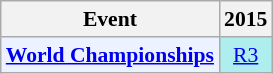<table class="wikitable" style="font-size: 90%; text-align:center">
<tr>
<th>Event</th>
<th>2015</th>
</tr>
<tr>
<td bgcolor="#ECF2FF"; align="left"><strong><a href='#'>World Championships</a></strong></td>
<td bgcolor=AFEEEE><a href='#'>R3</a></td>
</tr>
</table>
